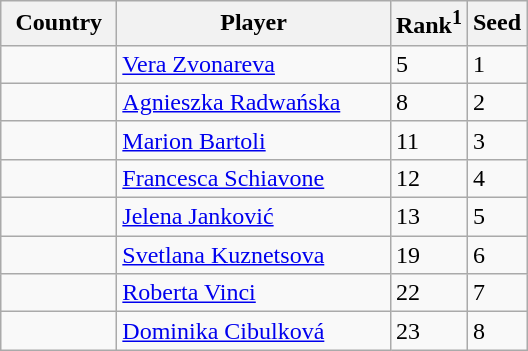<table class="sortable wikitable">
<tr>
<th width="70">Country</th>
<th width="175">Player</th>
<th>Rank<sup>1</sup></th>
<th>Seed</th>
</tr>
<tr>
<td></td>
<td><a href='#'>Vera Zvonareva</a></td>
<td>5</td>
<td>1</td>
</tr>
<tr>
<td></td>
<td><a href='#'>Agnieszka Radwańska</a></td>
<td>8</td>
<td>2</td>
</tr>
<tr>
<td></td>
<td><a href='#'>Marion Bartoli</a></td>
<td>11</td>
<td>3</td>
</tr>
<tr>
<td></td>
<td><a href='#'>Francesca Schiavone</a></td>
<td>12</td>
<td>4</td>
</tr>
<tr>
<td></td>
<td><a href='#'>Jelena Janković</a></td>
<td>13</td>
<td>5</td>
</tr>
<tr>
<td></td>
<td><a href='#'>Svetlana Kuznetsova</a></td>
<td>19</td>
<td>6</td>
</tr>
<tr>
<td></td>
<td><a href='#'>Roberta Vinci</a></td>
<td>22</td>
<td>7</td>
</tr>
<tr>
<td></td>
<td><a href='#'>Dominika Cibulková</a></td>
<td>23</td>
<td>8</td>
</tr>
</table>
